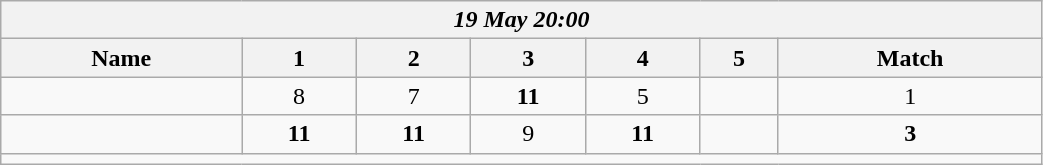<table class=wikitable style="text-align:center; width: 55%">
<tr>
<th colspan=17><em>19 May 20:00</em></th>
</tr>
<tr>
<th>Name</th>
<th>1</th>
<th>2</th>
<th>3</th>
<th>4</th>
<th>5</th>
<th>Match</th>
</tr>
<tr>
<td style="text-align:left;"></td>
<td>8</td>
<td>7</td>
<td><strong>11</strong></td>
<td>5</td>
<td></td>
<td>1</td>
</tr>
<tr>
<td style="text-align:left;"><strong></strong></td>
<td><strong>11</strong></td>
<td><strong>11</strong></td>
<td>9</td>
<td><strong>11</strong></td>
<td></td>
<td><strong>3</strong></td>
</tr>
<tr>
<td colspan=17></td>
</tr>
</table>
